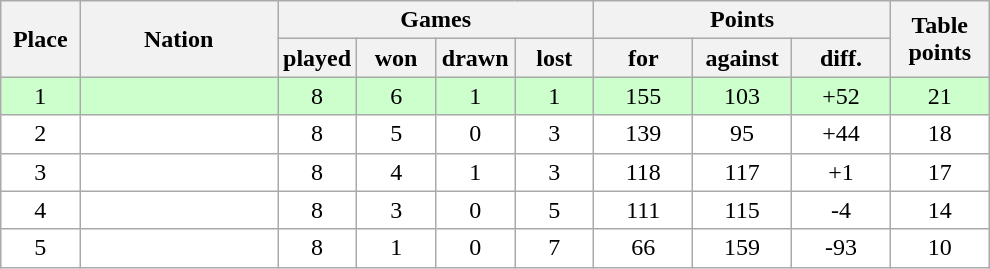<table class="wikitable">
<tr>
<th rowspan="2" style="width:8%;">Place</th>
<th rowspan="2" style="width:20%;">Nation</th>
<th colspan="4" style="width:32%;">Games</th>
<th colspan="3" style="width:30%;">Points</th>
<th rowspan="2" style="width:10%;">Table<br>points</th>
</tr>
<tr>
<th style="width:8%;">played</th>
<th style="width:8%;">won</th>
<th style="width:8%;">drawn</th>
<th style="width:8%;">lost</th>
<th style="width:10%;">for</th>
<th style="width:10%;">against</th>
<th style="width:10%;">diff.</th>
</tr>
<tr style="background:#cfc; text-align:center;">
<td>1</td>
<td align=left><strong></strong></td>
<td>8</td>
<td>6</td>
<td>1</td>
<td>1</td>
<td>155</td>
<td>103</td>
<td>+52</td>
<td>21</td>
</tr>
<tr style="background:#fff; text-align:center;">
<td>2</td>
<td align=left></td>
<td>8</td>
<td>5</td>
<td>0</td>
<td>3</td>
<td>139</td>
<td>95</td>
<td>+44</td>
<td>18</td>
</tr>
<tr style="background:#fff; text-align:center;">
<td>3</td>
<td align=left></td>
<td>8</td>
<td>4</td>
<td>1</td>
<td>3</td>
<td>118</td>
<td>117</td>
<td>+1</td>
<td>17</td>
</tr>
<tr style="background:#fff; text-align:center;">
<td>4</td>
<td align=left></td>
<td>8</td>
<td>3</td>
<td>0</td>
<td>5</td>
<td>111</td>
<td>115</td>
<td>-4</td>
<td>14</td>
</tr>
<tr style="background:#fff; text-align:center;">
<td>5</td>
<td align=left></td>
<td>8</td>
<td>1</td>
<td>0</td>
<td>7</td>
<td>66</td>
<td>159</td>
<td>-93</td>
<td>10</td>
</tr>
</table>
